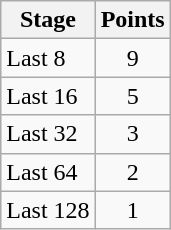<table class="wikitable" style="text-align:center">
<tr>
<th>Stage</th>
<th>Points</th>
</tr>
<tr>
<td align="left">Last 8</td>
<td>9</td>
</tr>
<tr>
<td align="left">Last 16</td>
<td>5</td>
</tr>
<tr>
<td align="left">Last 32</td>
<td>3</td>
</tr>
<tr>
<td align="left">Last 64</td>
<td>2</td>
</tr>
<tr>
<td align="left">Last 128</td>
<td>1</td>
</tr>
</table>
